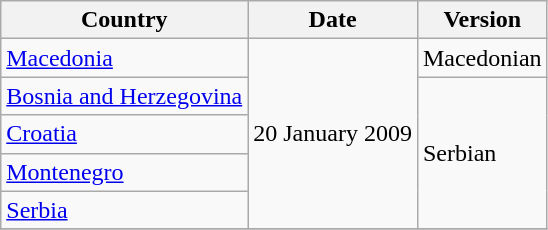<table class="wikitable">
<tr>
<th>Country</th>
<th>Date</th>
<th>Version</th>
</tr>
<tr>
<td><a href='#'>Macedonia</a></td>
<td rowspan="5">20 January 2009</td>
<td>Macedonian</td>
</tr>
<tr>
<td><a href='#'>Bosnia and Herzegovina</a></td>
<td rowspan="4">Serbian</td>
</tr>
<tr>
<td><a href='#'>Croatia</a></td>
</tr>
<tr>
<td><a href='#'>Montenegro</a></td>
</tr>
<tr>
<td><a href='#'>Serbia</a></td>
</tr>
<tr>
</tr>
</table>
